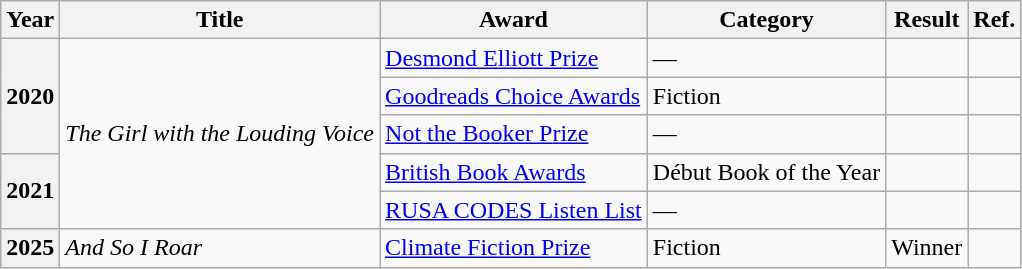<table class="wikitable sortable">
<tr>
<th>Year</th>
<th>Title</th>
<th>Award</th>
<th>Category</th>
<th>Result</th>
<th>Ref.</th>
</tr>
<tr>
<th rowspan="3">2020</th>
<td rowspan="5"><em>The Girl with the Louding Voice</em></td>
<td><a href='#'>Desmond Elliott Prize</a></td>
<td>—</td>
<td></td>
<td></td>
</tr>
<tr>
<td><a href='#'>Goodreads Choice Awards</a></td>
<td>Fiction</td>
<td></td>
<td></td>
</tr>
<tr>
<td><a href='#'>Not the Booker Prize</a></td>
<td>—</td>
<td></td>
<td></td>
</tr>
<tr>
<th rowspan="2">2021</th>
<td><a href='#'>British Book Awards</a></td>
<td>Début Book of the Year</td>
<td></td>
<td></td>
</tr>
<tr>
<td><a href='#'>RUSA CODES Listen List</a></td>
<td>—</td>
<td></td>
<td></td>
</tr>
<tr>
<th>2025</th>
<td><em>And So I Roar</em></td>
<td><a href='#'>Climate Fiction Prize</a></td>
<td>Fiction</td>
<td>Winner</td>
</tr>
</table>
